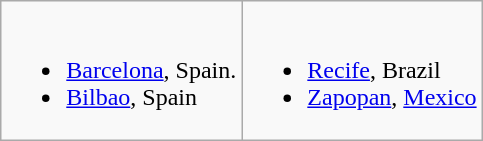<table class="wikitable">
<tr valign="top">
<td><br><ul><li> <a href='#'>Barcelona</a>, Spain.</li><li> <a href='#'>Bilbao</a>, Spain</li></ul></td>
<td><br><ul><li> <a href='#'>Recife</a>, Brazil</li><li> <a href='#'>Zapopan</a>, <a href='#'>Mexico</a></li></ul></td>
</tr>
</table>
